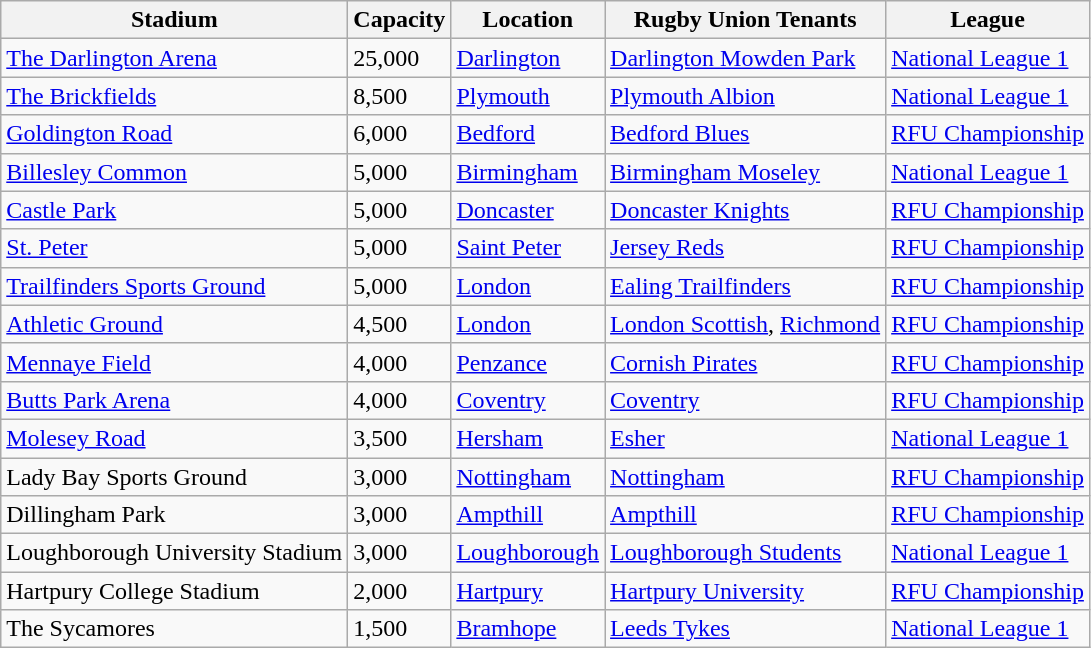<table class="wikitable sortable">
<tr>
<th>Stadium</th>
<th>Capacity</th>
<th>Location</th>
<th>Rugby Union Tenants</th>
<th>League</th>
</tr>
<tr>
<td><a href='#'>The Darlington Arena</a></td>
<td>25,000</td>
<td><a href='#'>Darlington</a></td>
<td><a href='#'>Darlington Mowden Park</a></td>
<td><a href='#'>National League 1</a></td>
</tr>
<tr>
<td><a href='#'>The Brickfields</a></td>
<td>8,500</td>
<td><a href='#'>Plymouth</a></td>
<td><a href='#'>Plymouth Albion</a></td>
<td><a href='#'>National League 1</a></td>
</tr>
<tr>
<td><a href='#'>Goldington Road</a></td>
<td>6,000</td>
<td><a href='#'>Bedford</a></td>
<td><a href='#'>Bedford Blues</a></td>
<td><a href='#'>RFU Championship</a></td>
</tr>
<tr>
<td><a href='#'>Billesley Common</a></td>
<td>5,000</td>
<td><a href='#'>Birmingham</a></td>
<td><a href='#'>Birmingham Moseley</a></td>
<td><a href='#'>National League 1</a></td>
</tr>
<tr>
<td><a href='#'>Castle Park</a></td>
<td>5,000</td>
<td><a href='#'>Doncaster</a></td>
<td><a href='#'>Doncaster Knights</a></td>
<td><a href='#'>RFU Championship</a></td>
</tr>
<tr>
<td><a href='#'>St. Peter</a></td>
<td>5,000</td>
<td><a href='#'>Saint Peter</a></td>
<td><a href='#'>Jersey Reds</a></td>
<td><a href='#'>RFU Championship</a></td>
</tr>
<tr>
<td><a href='#'>Trailfinders Sports Ground</a></td>
<td>5,000</td>
<td><a href='#'>London</a></td>
<td><a href='#'>Ealing Trailfinders</a></td>
<td><a href='#'>RFU Championship</a></td>
</tr>
<tr>
<td><a href='#'>Athletic Ground</a></td>
<td>4,500</td>
<td><a href='#'>London</a></td>
<td><a href='#'>London Scottish</a>, <a href='#'>Richmond</a></td>
<td><a href='#'>RFU Championship</a></td>
</tr>
<tr>
<td><a href='#'>Mennaye Field</a></td>
<td>4,000</td>
<td><a href='#'>Penzance</a></td>
<td><a href='#'>Cornish Pirates</a></td>
<td><a href='#'>RFU Championship</a></td>
</tr>
<tr>
<td><a href='#'>Butts Park Arena</a></td>
<td>4,000</td>
<td><a href='#'>Coventry</a></td>
<td><a href='#'>Coventry</a></td>
<td><a href='#'>RFU Championship</a></td>
</tr>
<tr>
<td><a href='#'>Molesey Road</a></td>
<td>3,500</td>
<td><a href='#'>Hersham</a></td>
<td><a href='#'>Esher</a></td>
<td><a href='#'>National League 1</a></td>
</tr>
<tr>
<td>Lady Bay Sports Ground</td>
<td>3,000</td>
<td><a href='#'>Nottingham</a></td>
<td><a href='#'>Nottingham</a></td>
<td><a href='#'>RFU Championship</a></td>
</tr>
<tr>
<td>Dillingham Park</td>
<td>3,000</td>
<td><a href='#'>Ampthill</a></td>
<td><a href='#'>Ampthill</a></td>
<td><a href='#'>RFU Championship</a></td>
</tr>
<tr>
<td>Loughborough University Stadium</td>
<td>3,000</td>
<td><a href='#'>Loughborough</a></td>
<td><a href='#'>Loughborough Students</a></td>
<td><a href='#'>National League 1</a></td>
</tr>
<tr>
<td>Hartpury College Stadium</td>
<td>2,000</td>
<td><a href='#'>Hartpury</a></td>
<td><a href='#'>Hartpury University</a></td>
<td><a href='#'>RFU Championship</a></td>
</tr>
<tr>
<td>The Sycamores</td>
<td>1,500</td>
<td><a href='#'>Bramhope</a></td>
<td><a href='#'>Leeds Tykes</a></td>
<td><a href='#'>National League 1</a></td>
</tr>
</table>
